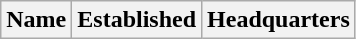<table class="wikitable plainrowheaders">
<tr>
<th>Name</th>
<th>Established</th>
<th>Headquarters<br>







</th>
</tr>
</table>
